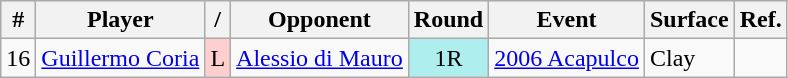<table class="sortable wikitable">
<tr style="background:#efefef;">
<th>#</th>
<th>Player</th>
<th>/</th>
<th>Opponent</th>
<th>Round</th>
<th>Event</th>
<th>Surface</th>
<th class=unsortable>Ref.</th>
</tr>
<tr>
<td>16</td>
<td> <a href='#'>Guillermo Coria</a></td>
<td style="text-align:center;" bgcolor=#FFCFCF>L</td>
<td> <a href='#'>Alessio di Mauro</a></td>
<td bgcolor=#afeeee style="text-align:center;">1R</td>
<td><a href='#'>2006 Acapulco</a></td>
<td>Clay</td>
<td></td>
</tr>
</table>
